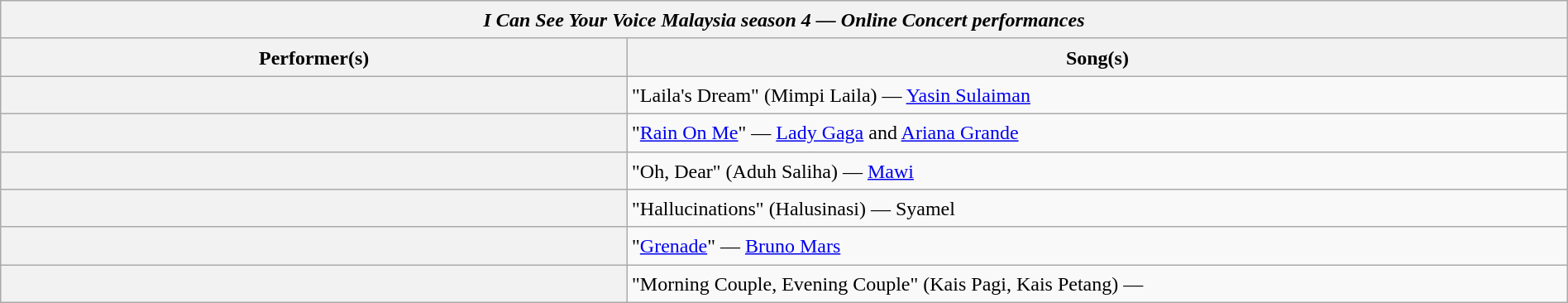<table class="wikitable plainrowheaders mw-collapsible" style="line-height:23px; width:100%;">
<tr>
<th colspan=2><em>I Can See Your Voice Malaysia season 4 — Online Concert performances</em></th>
</tr>
<tr>
<th width=40%>Performer(s)</th>
<th>Song(s)</th>
</tr>
<tr>
<th></th>
<td>"Laila's Dream" (Mimpi Laila) — <a href='#'>Yasin Sulaiman</a></td>
</tr>
<tr>
<th></th>
<td>"<a href='#'>Rain On Me</a>" — <a href='#'>Lady Gaga</a> and <a href='#'>Ariana Grande</a></td>
</tr>
<tr>
<th></th>
<td>"Oh, Dear" (Aduh Saliha) — <a href='#'>Mawi</a></td>
</tr>
<tr>
<th></th>
<td>"Hallucinations" (Halusinasi) — Syamel</td>
</tr>
<tr>
<th></th>
<td>"<a href='#'>Grenade</a>" — <a href='#'>Bruno Mars</a></td>
</tr>
<tr>
<th></th>
<td>"Morning Couple, Evening Couple" (Kais Pagi, Kais Petang) — </td>
</tr>
</table>
